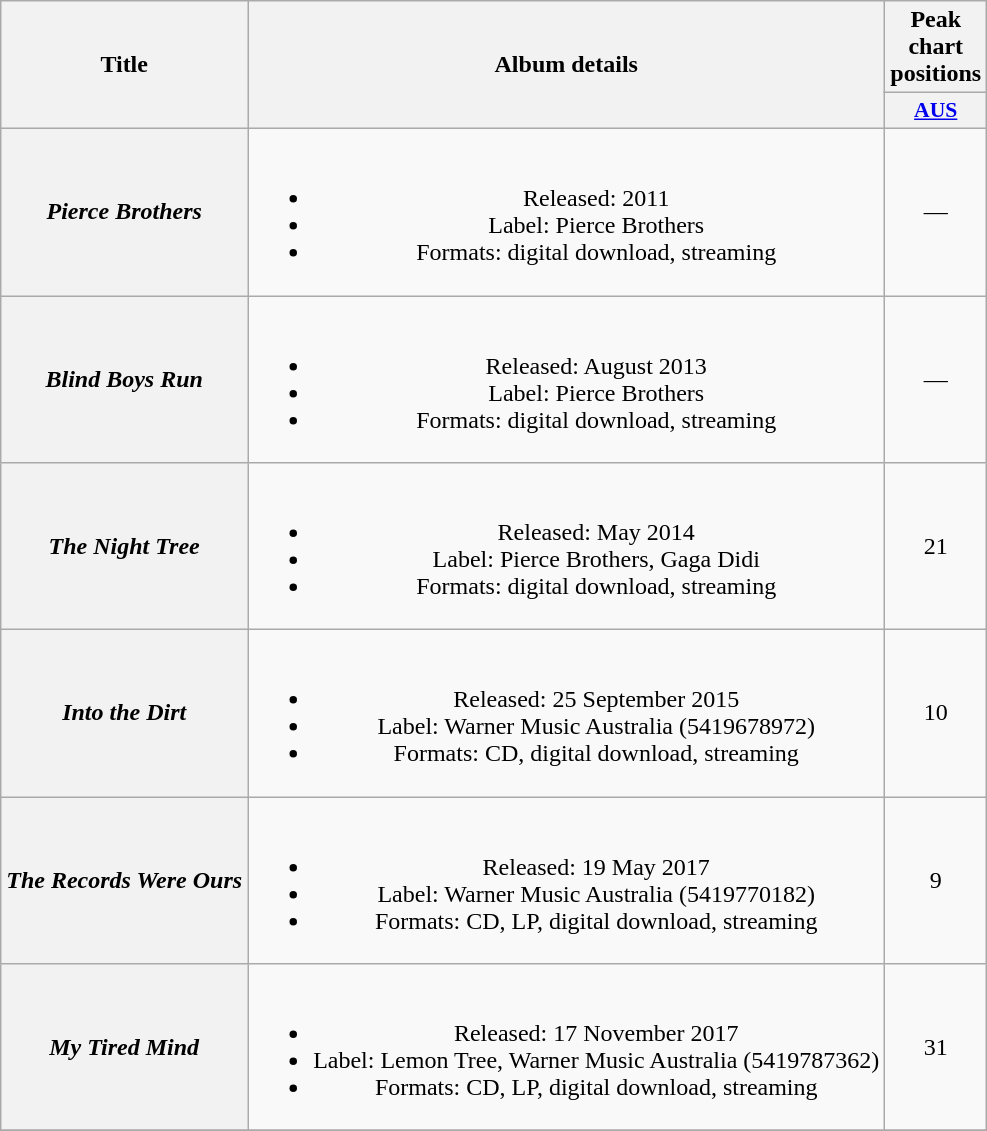<table class="wikitable plainrowheaders" style="text-align:center;">
<tr>
<th rowspan="2">Title</th>
<th rowspan="2">Album details</th>
<th colspan="1">Peak chart positions</th>
</tr>
<tr>
<th scope="col" style="width:3em;font-size:90%;"><a href='#'>AUS</a><br></th>
</tr>
<tr>
<th scope="row"><em>Pierce Brothers</em></th>
<td><br><ul><li>Released: 2011</li><li>Label: Pierce Brothers</li><li>Formats: digital download, streaming</li></ul></td>
<td>—</td>
</tr>
<tr>
<th scope="row"><em>Blind Boys Run</em></th>
<td><br><ul><li>Released: August 2013</li><li>Label: Pierce Brothers</li><li>Formats: digital download, streaming</li></ul></td>
<td>—</td>
</tr>
<tr>
<th scope="row"><em>The Night Tree</em></th>
<td><br><ul><li>Released: May 2014</li><li>Label: Pierce Brothers, Gaga Didi</li><li>Formats: digital download, streaming</li></ul></td>
<td>21</td>
</tr>
<tr>
<th scope="row"><em>Into the Dirt</em></th>
<td><br><ul><li>Released: 25 September 2015</li><li>Label: Warner Music Australia (5419678972)</li><li>Formats: CD, digital download, streaming</li></ul></td>
<td>10</td>
</tr>
<tr>
<th scope="row"><em>The Records Were Ours</em></th>
<td><br><ul><li>Released: 19 May 2017</li><li>Label: Warner Music Australia (5419770182)</li><li>Formats: CD, LP, digital download, streaming</li></ul></td>
<td>9</td>
</tr>
<tr>
<th scope="row"><em>My Tired Mind</em></th>
<td><br><ul><li>Released: 17 November 2017</li><li>Label: Lemon Tree, Warner Music Australia (5419787362)</li><li>Formats: CD, LP, digital download, streaming</li></ul></td>
<td>31</td>
</tr>
<tr>
</tr>
</table>
